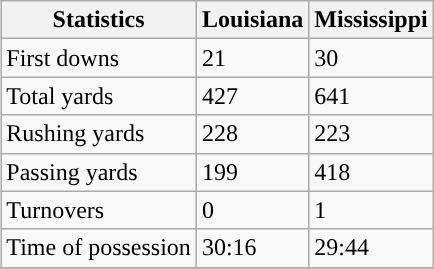<table class="wikitable" style="float: right;">
<tr>
<th>Statistics</th>
<th>Louisiana</th>
<th>Mississippi</th>
</tr>
<tr>
<td>First downs</td>
<td>21</td>
<td>30</td>
</tr>
<tr>
<td>Total yards</td>
<td>427</td>
<td>641</td>
</tr>
<tr>
<td>Rushing yards</td>
<td>228</td>
<td>223</td>
</tr>
<tr>
<td>Passing yards</td>
<td>199</td>
<td>418</td>
</tr>
<tr>
<td>Turnovers</td>
<td>0</td>
<td>1</td>
</tr>
<tr>
<td>Time of possession</td>
<td>30:16</td>
<td>29:44</td>
</tr>
<tr>
</tr>
</table>
